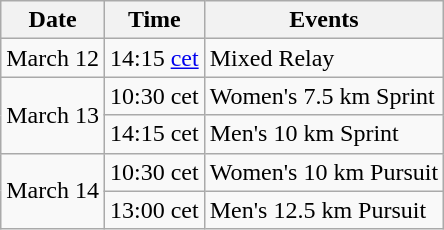<table class="wikitable" border="1">
<tr>
<th>Date</th>
<th>Time</th>
<th>Events</th>
</tr>
<tr>
<td>March 12</td>
<td>14:15 <a href='#'>cet</a></td>
<td>Mixed Relay</td>
</tr>
<tr>
<td rowspan=2>March 13</td>
<td>10:30 cet</td>
<td>Women's 7.5 km Sprint</td>
</tr>
<tr>
<td>14:15 cet</td>
<td>Men's 10 km Sprint</td>
</tr>
<tr>
<td rowspan=2>March 14</td>
<td>10:30 cet</td>
<td>Women's 10 km Pursuit</td>
</tr>
<tr>
<td>13:00 cet</td>
<td>Men's 12.5 km Pursuit</td>
</tr>
</table>
